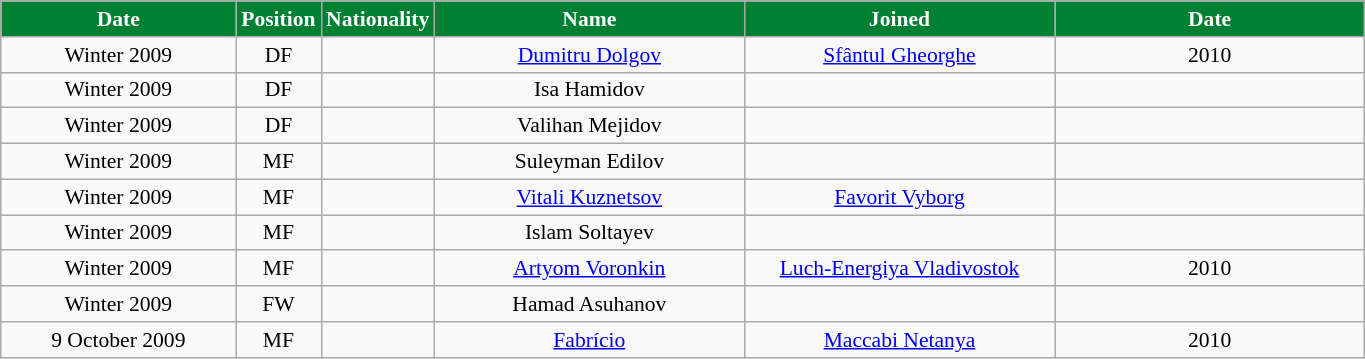<table class="wikitable"  style="text-align:center; font-size:90%; ">
<tr>
<th style="background:#008033; color:white; width:150px;">Date</th>
<th style="background:#008033; color:white; width:50px;">Position</th>
<th style="background:#008033; color:white; width:50px;">Nationality</th>
<th style="background:#008033; color:white; width:200px;">Name</th>
<th style="background:#008033; color:white; width:200px;">Joined</th>
<th style="background:#008033; color:white; width:200px;">Date</th>
</tr>
<tr>
<td>Winter 2009</td>
<td>DF</td>
<td></td>
<td><a href='#'>Dumitru Dolgov</a></td>
<td><a href='#'>Sfântul Gheorghe</a></td>
<td>2010</td>
</tr>
<tr>
<td>Winter 2009</td>
<td>DF</td>
<td></td>
<td>Isa Hamidov</td>
<td></td>
<td></td>
</tr>
<tr>
<td>Winter 2009</td>
<td>DF</td>
<td></td>
<td>Valihan Mejidov</td>
<td></td>
<td></td>
</tr>
<tr>
<td>Winter 2009</td>
<td>MF</td>
<td></td>
<td>Suleyman Edilov</td>
<td></td>
<td></td>
</tr>
<tr>
<td>Winter 2009</td>
<td>MF</td>
<td></td>
<td><a href='#'>Vitali Kuznetsov</a></td>
<td><a href='#'>Favorit Vyborg</a></td>
<td></td>
</tr>
<tr>
<td>Winter 2009</td>
<td>MF</td>
<td></td>
<td>Islam Soltayev</td>
<td></td>
<td></td>
</tr>
<tr>
<td>Winter 2009</td>
<td>MF</td>
<td></td>
<td><a href='#'>Artyom Voronkin</a></td>
<td><a href='#'>Luch-Energiya Vladivostok</a></td>
<td>2010</td>
</tr>
<tr>
<td>Winter 2009</td>
<td>FW</td>
<td></td>
<td>Hamad Asuhanov</td>
<td></td>
<td></td>
</tr>
<tr>
<td>9 October 2009</td>
<td>MF</td>
<td></td>
<td><a href='#'>Fabrício</a></td>
<td><a href='#'>Maccabi Netanya</a></td>
<td>2010</td>
</tr>
</table>
